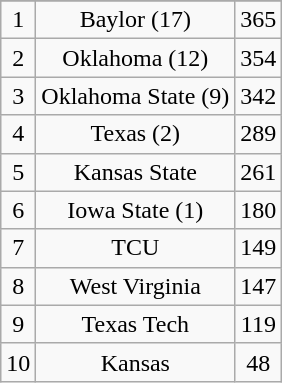<table class="wikitable" style="display: inline-table;">
<tr align="center">
</tr>
<tr align="center">
<td>1</td>
<td>Baylor (17)</td>
<td>365</td>
</tr>
<tr align="center">
<td>2</td>
<td>Oklahoma (12)</td>
<td>354</td>
</tr>
<tr align="center">
<td>3</td>
<td>Oklahoma State (9)</td>
<td>342</td>
</tr>
<tr align="center">
<td>4</td>
<td>Texas (2)</td>
<td>289</td>
</tr>
<tr align="center">
<td>5</td>
<td>Kansas State</td>
<td>261</td>
</tr>
<tr align="center">
<td>6</td>
<td>Iowa State (1)</td>
<td>180</td>
</tr>
<tr align="center">
<td>7</td>
<td>TCU</td>
<td>149</td>
</tr>
<tr align="center">
<td>8</td>
<td>West Virginia</td>
<td>147</td>
</tr>
<tr align="center">
<td>9</td>
<td>Texas Tech</td>
<td>119</td>
</tr>
<tr align="center">
<td>10</td>
<td>Kansas</td>
<td>48</td>
</tr>
</table>
